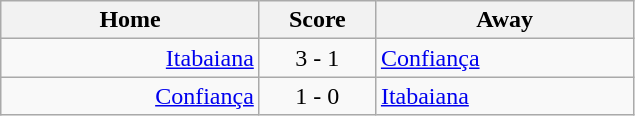<table class="wikitable" style="text-align: center;">
<tr>
<th width=165>Home</th>
<th width=70>Score</th>
<th width=165>Away</th>
</tr>
<tr>
<td style="text-align:right;"><a href='#'>Itabaiana</a></td>
<td>3 - 1</td>
<td style="text-align:left;"><a href='#'>Confiança</a></td>
</tr>
<tr>
<td style="text-align:right;"><a href='#'>Confiança</a></td>
<td>1 - 0</td>
<td style="text-align:left;"><a href='#'>Itabaiana</a></td>
</tr>
</table>
